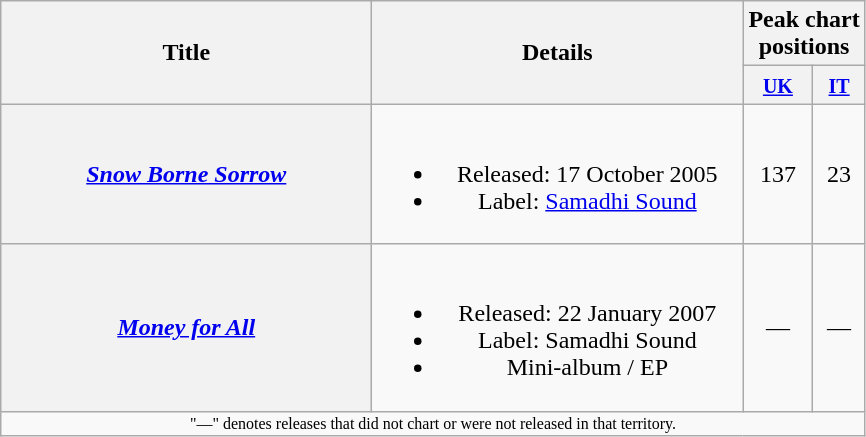<table class="wikitable plainrowheaders" style="text-align:center;">
<tr>
<th scope="col" rowspan="2" style="width:15em;">Title</th>
<th scope="col" rowspan="2" style="width:15em;">Details</th>
<th colspan="2">Peak chart<br>positions</th>
</tr>
<tr>
<th scope="col"><small><a href='#'>UK</a></small><br></th>
<th scope="col"><small><a href='#'>IT</a></small><br></th>
</tr>
<tr>
<th scope="row"><em><a href='#'>Snow Borne Sorrow</a></em></th>
<td><br><ul><li>Released: 17 October 2005</li><li>Label: <a href='#'>Samadhi Sound</a></li></ul></td>
<td>137</td>
<td>23</td>
</tr>
<tr>
<th scope="row"><em><a href='#'>Money for All</a></em></th>
<td><br><ul><li>Released: 22 January 2007</li><li>Label: Samadhi Sound</li><li>Mini-album / EP</li></ul></td>
<td>—</td>
<td>—</td>
</tr>
<tr>
<td colspan="4" style="font-size:8pt">"—" denotes releases that did not chart or were not released in that territory.</td>
</tr>
</table>
